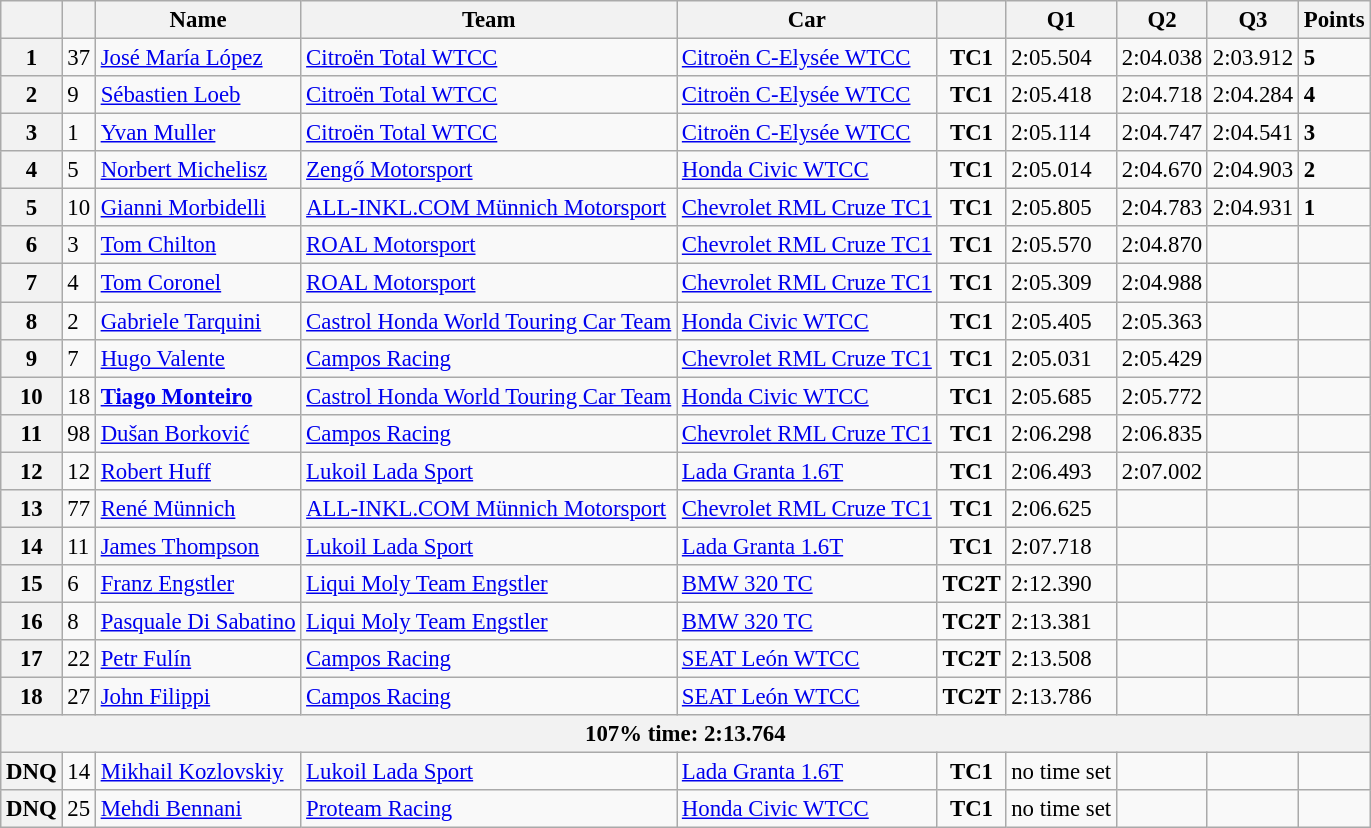<table class="wikitable sortable" style="font-size: 95%;">
<tr>
<th></th>
<th></th>
<th>Name</th>
<th>Team</th>
<th>Car</th>
<th></th>
<th>Q1</th>
<th>Q2</th>
<th>Q3</th>
<th>Points</th>
</tr>
<tr>
<th>1</th>
<td>37</td>
<td> <a href='#'>José María López</a></td>
<td><a href='#'>Citroën Total WTCC</a></td>
<td><a href='#'>Citroën C-Elysée WTCC</a></td>
<td align=center><strong><span>TC1</span></strong></td>
<td>2:05.504</td>
<td>2:04.038</td>
<td>2:03.912</td>
<td><strong>5</strong></td>
</tr>
<tr>
<th>2</th>
<td>9</td>
<td> <a href='#'>Sébastien Loeb</a></td>
<td><a href='#'>Citroën Total WTCC</a></td>
<td><a href='#'>Citroën C-Elysée WTCC</a></td>
<td align=center><strong><span>TC1</span></strong></td>
<td>2:05.418</td>
<td>2:04.718</td>
<td>2:04.284</td>
<td><strong>4</strong></td>
</tr>
<tr>
<th>3</th>
<td>1</td>
<td> <a href='#'>Yvan Muller</a></td>
<td><a href='#'>Citroën Total WTCC</a></td>
<td><a href='#'>Citroën C-Elysée WTCC</a></td>
<td align=center><strong><span>TC1</span></strong></td>
<td>2:05.114</td>
<td>2:04.747</td>
<td>2:04.541</td>
<td><strong>3</strong></td>
</tr>
<tr>
<th>4</th>
<td>5</td>
<td> <a href='#'>Norbert Michelisz</a></td>
<td><a href='#'>Zengő Motorsport</a></td>
<td><a href='#'>Honda Civic WTCC</a></td>
<td align=center><strong><span>TC1</span></strong></td>
<td>2:05.014</td>
<td>2:04.670</td>
<td>2:04.903</td>
<td><strong>2</strong></td>
</tr>
<tr>
<th>5</th>
<td>10</td>
<td> <a href='#'>Gianni Morbidelli</a></td>
<td><a href='#'>ALL-INKL.COM Münnich Motorsport</a></td>
<td><a href='#'>Chevrolet RML Cruze TC1</a></td>
<td align=center><strong><span>TC1</span></strong></td>
<td>2:05.805</td>
<td>2:04.783</td>
<td>2:04.931</td>
<td><strong>1</strong></td>
</tr>
<tr>
<th>6</th>
<td>3</td>
<td> <a href='#'>Tom Chilton</a></td>
<td><a href='#'>ROAL Motorsport</a></td>
<td><a href='#'>Chevrolet RML Cruze TC1</a></td>
<td align=center><strong><span>TC1</span></strong></td>
<td>2:05.570</td>
<td>2:04.870</td>
<td></td>
<td></td>
</tr>
<tr>
<th>7</th>
<td>4</td>
<td> <a href='#'>Tom Coronel</a></td>
<td><a href='#'>ROAL Motorsport</a></td>
<td><a href='#'>Chevrolet RML Cruze TC1</a></td>
<td align=center><strong><span>TC1</span></strong></td>
<td>2:05.309</td>
<td>2:04.988</td>
<td></td>
<td></td>
</tr>
<tr>
<th>8</th>
<td>2</td>
<td> <a href='#'>Gabriele Tarquini</a></td>
<td><a href='#'>Castrol Honda World Touring Car Team</a></td>
<td><a href='#'>Honda Civic WTCC</a></td>
<td align=center><strong><span>TC1</span></strong></td>
<td>2:05.405</td>
<td>2:05.363</td>
<td></td>
<td></td>
</tr>
<tr>
<th>9</th>
<td>7</td>
<td> <a href='#'>Hugo Valente</a></td>
<td><a href='#'>Campos Racing</a></td>
<td><a href='#'>Chevrolet RML Cruze TC1</a></td>
<td align=center><strong><span>TC1</span></strong></td>
<td>2:05.031</td>
<td>2:05.429</td>
<td></td>
<td></td>
</tr>
<tr>
<th>10</th>
<td>18</td>
<td> <strong><a href='#'>Tiago Monteiro</a></strong></td>
<td><a href='#'>Castrol Honda World Touring Car Team</a></td>
<td><a href='#'>Honda Civic WTCC</a></td>
<td align=center><strong><span>TC1</span></strong></td>
<td>2:05.685</td>
<td>2:05.772</td>
<td></td>
<td></td>
</tr>
<tr>
<th>11</th>
<td>98</td>
<td> <a href='#'>Dušan Borković</a></td>
<td><a href='#'>Campos Racing</a></td>
<td><a href='#'>Chevrolet RML Cruze TC1</a></td>
<td align=center><strong><span>TC1</span></strong></td>
<td>2:06.298</td>
<td>2:06.835</td>
<td></td>
<td></td>
</tr>
<tr>
<th>12</th>
<td>12</td>
<td> <a href='#'>Robert Huff</a></td>
<td><a href='#'>Lukoil Lada Sport</a></td>
<td><a href='#'>Lada Granta 1.6T</a></td>
<td align=center><strong><span>TC1</span></strong></td>
<td>2:06.493</td>
<td>2:07.002</td>
<td></td>
<td></td>
</tr>
<tr>
<th>13</th>
<td>77</td>
<td> <a href='#'>René Münnich</a></td>
<td><a href='#'>ALL-INKL.COM Münnich Motorsport</a></td>
<td><a href='#'>Chevrolet RML Cruze TC1</a></td>
<td align=center><strong><span>TC1</span></strong></td>
<td>2:06.625</td>
<td></td>
<td></td>
<td></td>
</tr>
<tr>
<th>14</th>
<td>11</td>
<td> <a href='#'>James Thompson</a></td>
<td><a href='#'>Lukoil Lada Sport</a></td>
<td><a href='#'>Lada Granta 1.6T</a></td>
<td align=center><strong><span>TC1</span></strong></td>
<td>2:07.718</td>
<td></td>
<td></td>
<td></td>
</tr>
<tr>
<th>15</th>
<td>6</td>
<td> <a href='#'>Franz Engstler</a></td>
<td><a href='#'>Liqui Moly Team Engstler</a></td>
<td><a href='#'>BMW 320 TC</a></td>
<td align=center><strong><span>TC2T</span></strong></td>
<td>2:12.390</td>
<td></td>
<td></td>
<td></td>
</tr>
<tr>
<th>16</th>
<td>8</td>
<td> <a href='#'>Pasquale Di Sabatino</a></td>
<td><a href='#'>Liqui Moly Team Engstler</a></td>
<td><a href='#'>BMW 320 TC</a></td>
<td align=center><strong><span>TC2T</span></strong></td>
<td>2:13.381</td>
<td></td>
<td></td>
<td></td>
</tr>
<tr>
<th>17</th>
<td>22</td>
<td> <a href='#'>Petr Fulín</a></td>
<td><a href='#'>Campos Racing</a></td>
<td><a href='#'>SEAT León WTCC</a></td>
<td align=center><strong><span>TC2T</span></strong></td>
<td>2:13.508</td>
<td></td>
<td></td>
<td></td>
</tr>
<tr>
<th>18</th>
<td>27</td>
<td> <a href='#'>John Filippi</a></td>
<td><a href='#'>Campos Racing</a></td>
<td><a href='#'>SEAT León WTCC</a></td>
<td align=center><strong><span>TC2T</span></strong></td>
<td>2:13.786</td>
<td></td>
<td></td>
<td></td>
</tr>
<tr>
<th colspan=10>107% time: 2:13.764</th>
</tr>
<tr>
<th>DNQ</th>
<td>14</td>
<td> <a href='#'>Mikhail Kozlovskiy</a></td>
<td><a href='#'>Lukoil Lada Sport</a></td>
<td><a href='#'>Lada Granta 1.6T</a></td>
<td align=center><strong><span>TC1</span></strong></td>
<td>no time set</td>
<td></td>
<td></td>
<td></td>
</tr>
<tr>
<th>DNQ</th>
<td>25</td>
<td> <a href='#'>Mehdi Bennani</a></td>
<td><a href='#'>Proteam Racing</a></td>
<td><a href='#'>Honda Civic WTCC</a></td>
<td align=center><strong><span>TC1</span></strong></td>
<td>no time set</td>
<td></td>
<td></td>
<td></td>
</tr>
</table>
